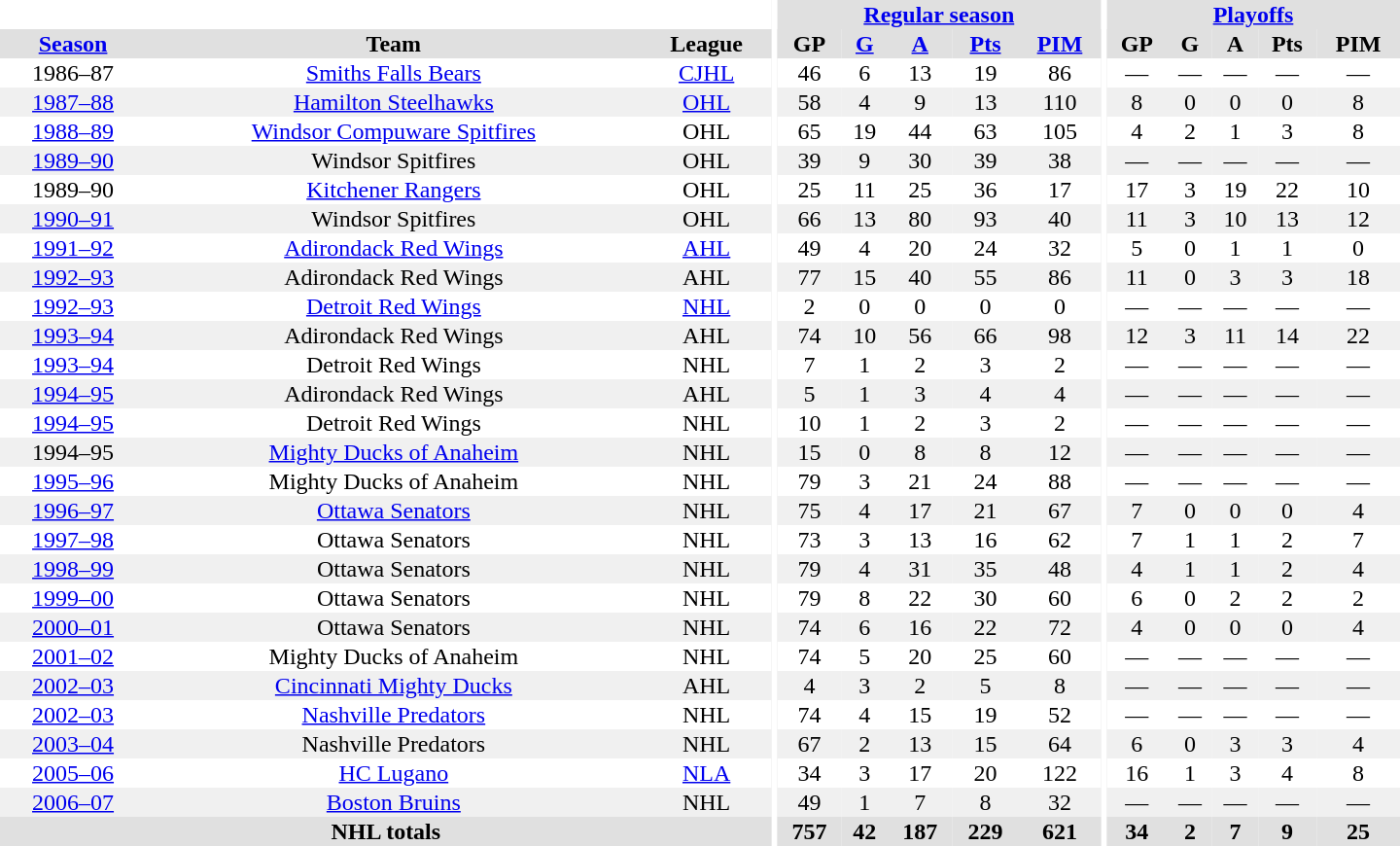<table border="0" cellpadding="1" cellspacing="0" style="text-align:center; width:60em">
<tr bgcolor="#e0e0e0">
<th colspan="3" bgcolor="#ffffff"></th>
<th rowspan="99" bgcolor="#ffffff"></th>
<th colspan="5"><a href='#'>Regular season</a></th>
<th rowspan="99" bgcolor="#ffffff"></th>
<th colspan="5"><a href='#'>Playoffs</a></th>
</tr>
<tr bgcolor="#e0e0e0">
<th><a href='#'>Season</a></th>
<th>Team</th>
<th>League</th>
<th>GP</th>
<th><a href='#'>G</a></th>
<th><a href='#'>A</a></th>
<th><a href='#'>Pts</a></th>
<th><a href='#'>PIM</a></th>
<th>GP</th>
<th>G</th>
<th>A</th>
<th>Pts</th>
<th>PIM</th>
</tr>
<tr>
<td>1986–87</td>
<td><a href='#'>Smiths Falls Bears</a></td>
<td><a href='#'>CJHL</a></td>
<td>46</td>
<td>6</td>
<td>13</td>
<td>19</td>
<td>86</td>
<td>—</td>
<td>—</td>
<td>—</td>
<td>—</td>
<td>—</td>
</tr>
<tr bgcolor="#f0f0f0">
<td><a href='#'>1987–88</a></td>
<td><a href='#'>Hamilton Steelhawks</a></td>
<td><a href='#'>OHL</a></td>
<td>58</td>
<td>4</td>
<td>9</td>
<td>13</td>
<td>110</td>
<td>8</td>
<td>0</td>
<td>0</td>
<td>0</td>
<td>8</td>
</tr>
<tr>
<td><a href='#'>1988–89</a></td>
<td><a href='#'>Windsor Compuware Spitfires</a></td>
<td>OHL</td>
<td>65</td>
<td>19</td>
<td>44</td>
<td>63</td>
<td>105</td>
<td>4</td>
<td>2</td>
<td>1</td>
<td>3</td>
<td>8</td>
</tr>
<tr bgcolor="#f0f0f0">
<td><a href='#'>1989–90</a></td>
<td>Windsor Spitfires</td>
<td>OHL</td>
<td>39</td>
<td>9</td>
<td>30</td>
<td>39</td>
<td>38</td>
<td>—</td>
<td>—</td>
<td>—</td>
<td>—</td>
<td>—</td>
</tr>
<tr>
<td>1989–90</td>
<td><a href='#'>Kitchener Rangers</a></td>
<td>OHL</td>
<td>25</td>
<td>11</td>
<td>25</td>
<td>36</td>
<td>17</td>
<td>17</td>
<td>3</td>
<td>19</td>
<td>22</td>
<td>10</td>
</tr>
<tr bgcolor="#f0f0f0">
<td><a href='#'>1990–91</a></td>
<td>Windsor Spitfires</td>
<td>OHL</td>
<td>66</td>
<td>13</td>
<td>80</td>
<td>93</td>
<td>40</td>
<td>11</td>
<td>3</td>
<td>10</td>
<td>13</td>
<td>12</td>
</tr>
<tr>
<td><a href='#'>1991–92</a></td>
<td><a href='#'>Adirondack Red Wings</a></td>
<td><a href='#'>AHL</a></td>
<td>49</td>
<td>4</td>
<td>20</td>
<td>24</td>
<td>32</td>
<td>5</td>
<td>0</td>
<td>1</td>
<td>1</td>
<td>0</td>
</tr>
<tr bgcolor="#f0f0f0">
<td><a href='#'>1992–93</a></td>
<td>Adirondack Red Wings</td>
<td>AHL</td>
<td>77</td>
<td>15</td>
<td>40</td>
<td>55</td>
<td>86</td>
<td>11</td>
<td>0</td>
<td>3</td>
<td>3</td>
<td>18</td>
</tr>
<tr>
<td><a href='#'>1992–93</a></td>
<td><a href='#'>Detroit Red Wings</a></td>
<td><a href='#'>NHL</a></td>
<td>2</td>
<td>0</td>
<td>0</td>
<td>0</td>
<td>0</td>
<td>—</td>
<td>—</td>
<td>—</td>
<td>—</td>
<td>—</td>
</tr>
<tr bgcolor="#f0f0f0">
<td><a href='#'>1993–94</a></td>
<td>Adirondack Red Wings</td>
<td>AHL</td>
<td>74</td>
<td>10</td>
<td>56</td>
<td>66</td>
<td>98</td>
<td>12</td>
<td>3</td>
<td>11</td>
<td>14</td>
<td>22</td>
</tr>
<tr>
<td><a href='#'>1993–94</a></td>
<td>Detroit Red Wings</td>
<td>NHL</td>
<td>7</td>
<td>1</td>
<td>2</td>
<td>3</td>
<td>2</td>
<td>—</td>
<td>—</td>
<td>—</td>
<td>—</td>
<td>—</td>
</tr>
<tr bgcolor="#f0f0f0">
<td><a href='#'>1994–95</a></td>
<td>Adirondack Red Wings</td>
<td>AHL</td>
<td>5</td>
<td>1</td>
<td>3</td>
<td>4</td>
<td>4</td>
<td>—</td>
<td>—</td>
<td>—</td>
<td>—</td>
<td>—</td>
</tr>
<tr>
<td><a href='#'>1994–95</a></td>
<td>Detroit Red Wings</td>
<td>NHL</td>
<td>10</td>
<td>1</td>
<td>2</td>
<td>3</td>
<td>2</td>
<td>—</td>
<td>—</td>
<td>—</td>
<td>—</td>
<td>—</td>
</tr>
<tr bgcolor="#f0f0f0">
<td>1994–95</td>
<td><a href='#'>Mighty Ducks of Anaheim</a></td>
<td>NHL</td>
<td>15</td>
<td>0</td>
<td>8</td>
<td>8</td>
<td>12</td>
<td>—</td>
<td>—</td>
<td>—</td>
<td>—</td>
<td>—</td>
</tr>
<tr>
<td><a href='#'>1995–96</a></td>
<td>Mighty Ducks of Anaheim</td>
<td>NHL</td>
<td>79</td>
<td>3</td>
<td>21</td>
<td>24</td>
<td>88</td>
<td>—</td>
<td>—</td>
<td>—</td>
<td>—</td>
<td>—</td>
</tr>
<tr bgcolor="#f0f0f0">
<td><a href='#'>1996–97</a></td>
<td><a href='#'>Ottawa Senators</a></td>
<td>NHL</td>
<td>75</td>
<td>4</td>
<td>17</td>
<td>21</td>
<td>67</td>
<td>7</td>
<td>0</td>
<td>0</td>
<td>0</td>
<td>4</td>
</tr>
<tr>
<td><a href='#'>1997–98</a></td>
<td>Ottawa Senators</td>
<td>NHL</td>
<td>73</td>
<td>3</td>
<td>13</td>
<td>16</td>
<td>62</td>
<td>7</td>
<td>1</td>
<td>1</td>
<td>2</td>
<td>7</td>
</tr>
<tr bgcolor="#f0f0f0">
<td><a href='#'>1998–99</a></td>
<td>Ottawa Senators</td>
<td>NHL</td>
<td>79</td>
<td>4</td>
<td>31</td>
<td>35</td>
<td>48</td>
<td>4</td>
<td>1</td>
<td>1</td>
<td>2</td>
<td>4</td>
</tr>
<tr>
<td><a href='#'>1999–00</a></td>
<td>Ottawa Senators</td>
<td>NHL</td>
<td>79</td>
<td>8</td>
<td>22</td>
<td>30</td>
<td>60</td>
<td>6</td>
<td>0</td>
<td>2</td>
<td>2</td>
<td>2</td>
</tr>
<tr bgcolor="#f0f0f0">
<td><a href='#'>2000–01</a></td>
<td>Ottawa Senators</td>
<td>NHL</td>
<td>74</td>
<td>6</td>
<td>16</td>
<td>22</td>
<td>72</td>
<td>4</td>
<td>0</td>
<td>0</td>
<td>0</td>
<td>4</td>
</tr>
<tr>
<td><a href='#'>2001–02</a></td>
<td>Mighty Ducks of Anaheim</td>
<td>NHL</td>
<td>74</td>
<td>5</td>
<td>20</td>
<td>25</td>
<td>60</td>
<td>—</td>
<td>—</td>
<td>—</td>
<td>—</td>
<td>—</td>
</tr>
<tr bgcolor="#f0f0f0">
<td><a href='#'>2002–03</a></td>
<td><a href='#'>Cincinnati Mighty Ducks</a></td>
<td>AHL</td>
<td>4</td>
<td>3</td>
<td>2</td>
<td>5</td>
<td>8</td>
<td>—</td>
<td>—</td>
<td>—</td>
<td>—</td>
<td>—</td>
</tr>
<tr>
<td><a href='#'>2002–03</a></td>
<td><a href='#'>Nashville Predators</a></td>
<td>NHL</td>
<td>74</td>
<td>4</td>
<td>15</td>
<td>19</td>
<td>52</td>
<td>—</td>
<td>—</td>
<td>—</td>
<td>—</td>
<td>—</td>
</tr>
<tr bgcolor="#f0f0f0">
<td><a href='#'>2003–04</a></td>
<td>Nashville Predators</td>
<td>NHL</td>
<td>67</td>
<td>2</td>
<td>13</td>
<td>15</td>
<td>64</td>
<td>6</td>
<td>0</td>
<td>3</td>
<td>3</td>
<td>4</td>
</tr>
<tr>
<td><a href='#'>2005–06</a></td>
<td><a href='#'>HC Lugano</a></td>
<td><a href='#'>NLA</a></td>
<td>34</td>
<td>3</td>
<td>17</td>
<td>20</td>
<td>122</td>
<td>16</td>
<td>1</td>
<td>3</td>
<td>4</td>
<td>8</td>
</tr>
<tr bgcolor="#f0f0f0">
<td><a href='#'>2006–07</a></td>
<td><a href='#'>Boston Bruins</a></td>
<td>NHL</td>
<td>49</td>
<td>1</td>
<td>7</td>
<td>8</td>
<td>32</td>
<td>—</td>
<td>—</td>
<td>—</td>
<td>—</td>
<td>—</td>
</tr>
<tr bgcolor="#e0e0e0">
<th colspan="3">NHL totals</th>
<th>757</th>
<th>42</th>
<th>187</th>
<th>229</th>
<th>621</th>
<th>34</th>
<th>2</th>
<th>7</th>
<th>9</th>
<th>25</th>
</tr>
</table>
